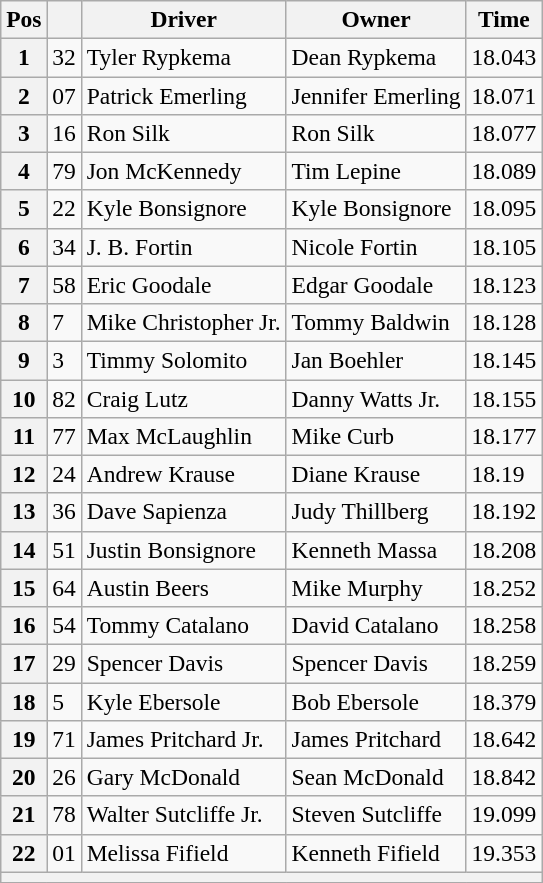<table class="wikitable" style="font-size:98%">
<tr>
<th>Pos</th>
<th></th>
<th>Driver</th>
<th>Owner</th>
<th>Time</th>
</tr>
<tr>
<th>1</th>
<td>32</td>
<td>Tyler Rypkema</td>
<td>Dean Rypkema</td>
<td>18.043</td>
</tr>
<tr>
<th>2</th>
<td>07</td>
<td>Patrick Emerling</td>
<td>Jennifer Emerling</td>
<td>18.071</td>
</tr>
<tr>
<th>3</th>
<td>16</td>
<td>Ron Silk</td>
<td>Ron Silk</td>
<td>18.077</td>
</tr>
<tr>
<th>4</th>
<td>79</td>
<td>Jon McKennedy</td>
<td>Tim Lepine</td>
<td>18.089</td>
</tr>
<tr>
<th>5</th>
<td>22</td>
<td>Kyle Bonsignore</td>
<td>Kyle Bonsignore</td>
<td>18.095</td>
</tr>
<tr>
<th>6</th>
<td>34</td>
<td>J. B. Fortin</td>
<td>Nicole Fortin</td>
<td>18.105</td>
</tr>
<tr>
<th>7</th>
<td>58</td>
<td>Eric Goodale</td>
<td>Edgar Goodale</td>
<td>18.123</td>
</tr>
<tr>
<th>8</th>
<td>7</td>
<td>Mike Christopher Jr.</td>
<td>Tommy Baldwin</td>
<td>18.128</td>
</tr>
<tr>
<th>9</th>
<td>3</td>
<td>Timmy Solomito</td>
<td>Jan Boehler</td>
<td>18.145</td>
</tr>
<tr>
<th>10</th>
<td>82</td>
<td>Craig Lutz</td>
<td>Danny Watts Jr.</td>
<td>18.155</td>
</tr>
<tr>
<th>11</th>
<td>77</td>
<td>Max McLaughlin</td>
<td>Mike Curb</td>
<td>18.177</td>
</tr>
<tr>
<th>12</th>
<td>24</td>
<td>Andrew Krause</td>
<td>Diane Krause</td>
<td>18.19</td>
</tr>
<tr>
<th>13</th>
<td>36</td>
<td>Dave Sapienza</td>
<td>Judy Thillberg</td>
<td>18.192</td>
</tr>
<tr>
<th>14</th>
<td>51</td>
<td>Justin Bonsignore</td>
<td>Kenneth Massa</td>
<td>18.208</td>
</tr>
<tr>
<th>15</th>
<td>64</td>
<td>Austin Beers</td>
<td>Mike Murphy</td>
<td>18.252</td>
</tr>
<tr>
<th>16</th>
<td>54</td>
<td>Tommy Catalano</td>
<td>David Catalano</td>
<td>18.258</td>
</tr>
<tr>
<th>17</th>
<td>29</td>
<td>Spencer Davis</td>
<td>Spencer Davis</td>
<td>18.259</td>
</tr>
<tr>
<th>18</th>
<td>5</td>
<td>Kyle Ebersole</td>
<td>Bob Ebersole</td>
<td>18.379</td>
</tr>
<tr>
<th>19</th>
<td>71</td>
<td>James Pritchard Jr.</td>
<td>James Pritchard</td>
<td>18.642</td>
</tr>
<tr>
<th>20</th>
<td>26</td>
<td>Gary McDonald</td>
<td>Sean McDonald</td>
<td>18.842</td>
</tr>
<tr>
<th>21</th>
<td>78</td>
<td>Walter Sutcliffe Jr.</td>
<td>Steven Sutcliffe</td>
<td>19.099</td>
</tr>
<tr>
<th>22</th>
<td>01</td>
<td>Melissa Fifield</td>
<td>Kenneth Fifield</td>
<td>19.353</td>
</tr>
<tr>
<th colspan="6"></th>
</tr>
<tr>
</tr>
</table>
